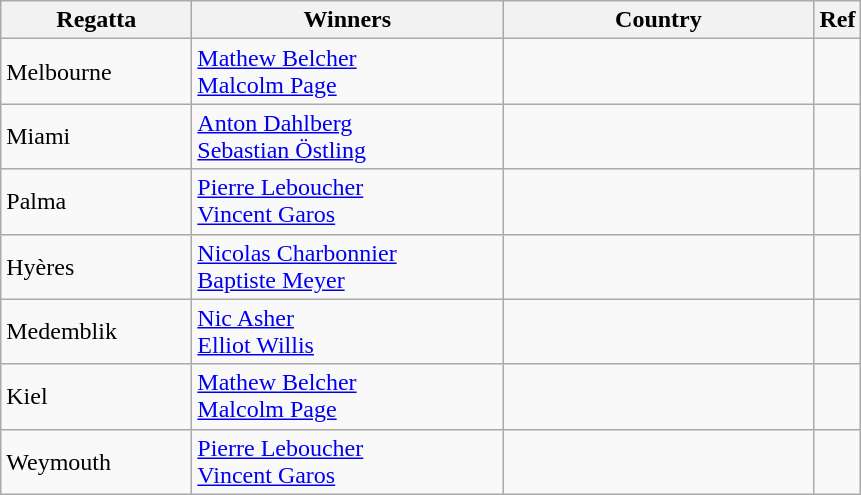<table class="wikitable">
<tr>
<th width=120>Regatta</th>
<th width=200px>Winners</th>
<th width=200px>Country</th>
<th>Ref</th>
</tr>
<tr>
<td>Melbourne</td>
<td><a href='#'>Mathew Belcher</a><br><a href='#'>Malcolm Page</a></td>
<td></td>
<td></td>
</tr>
<tr>
<td>Miami</td>
<td><a href='#'>Anton Dahlberg</a><br><a href='#'>Sebastian Östling</a></td>
<td></td>
<td></td>
</tr>
<tr>
<td>Palma</td>
<td><a href='#'>Pierre Leboucher</a><br><a href='#'>Vincent Garos</a></td>
<td></td>
<td></td>
</tr>
<tr>
<td>Hyères</td>
<td><a href='#'>Nicolas Charbonnier</a><br><a href='#'>Baptiste Meyer</a></td>
<td></td>
<td></td>
</tr>
<tr>
<td>Medemblik</td>
<td><a href='#'>Nic Asher</a><br><a href='#'>Elliot Willis</a></td>
<td></td>
<td></td>
</tr>
<tr>
<td>Kiel</td>
<td><a href='#'>Mathew Belcher</a><br><a href='#'>Malcolm Page</a></td>
<td></td>
<td></td>
</tr>
<tr>
<td>Weymouth</td>
<td><a href='#'>Pierre Leboucher</a><br><a href='#'>Vincent Garos</a></td>
<td></td>
<td></td>
</tr>
</table>
